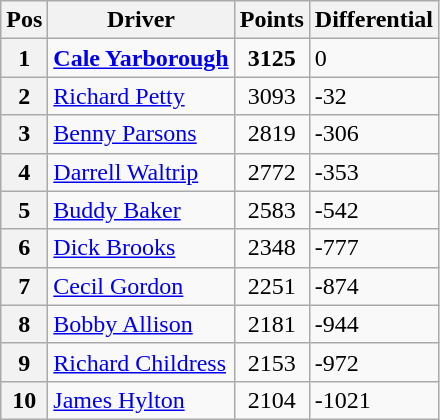<table class="wikitable">
<tr>
<th>Pos</th>
<th>Driver</th>
<th>Points</th>
<th>Differential</th>
</tr>
<tr>
<th>1 </th>
<td><strong><a href='#'>Cale Yarborough</a></strong></td>
<td style="text-align:center;"><strong>3125</strong></td>
<td>0</td>
</tr>
<tr>
<th>2 </th>
<td><a href='#'>Richard Petty</a></td>
<td style="text-align:center;">3093</td>
<td>-32</td>
</tr>
<tr>
<th>3 </th>
<td><a href='#'>Benny Parsons</a></td>
<td style="text-align:center;">2819</td>
<td>-306</td>
</tr>
<tr>
<th>4 </th>
<td><a href='#'>Darrell Waltrip</a></td>
<td style="text-align:center;">2772</td>
<td>-353</td>
</tr>
<tr>
<th>5 </th>
<td><a href='#'>Buddy Baker</a></td>
<td style="text-align:center;">2583</td>
<td>-542</td>
</tr>
<tr>
<th>6 </th>
<td><a href='#'>Dick Brooks</a></td>
<td style="text-align:center;">2348</td>
<td>-777</td>
</tr>
<tr>
<th>7 </th>
<td><a href='#'>Cecil Gordon</a></td>
<td style="text-align:center;">2251</td>
<td>-874</td>
</tr>
<tr>
<th>8 </th>
<td><a href='#'>Bobby Allison</a></td>
<td style="text-align:center;">2181</td>
<td>-944</td>
</tr>
<tr>
<th>9 </th>
<td><a href='#'>Richard Childress</a></td>
<td style="text-align:center;">2153</td>
<td>-972</td>
</tr>
<tr>
<th>10 </th>
<td><a href='#'>James Hylton</a></td>
<td style="text-align:center;">2104</td>
<td>-1021</td>
</tr>
</table>
